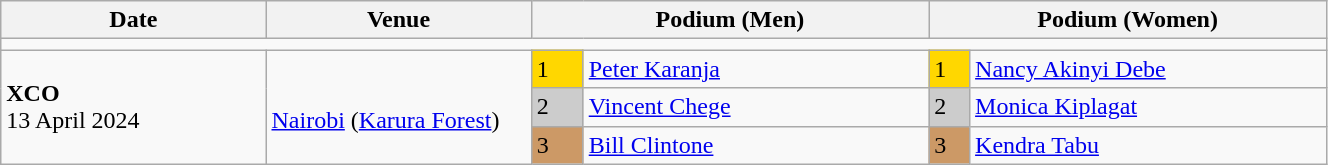<table class="wikitable" width=70%>
<tr>
<th>Date</th>
<th width=20%>Venue</th>
<th colspan=2 width=30%>Podium (Men)</th>
<th colspan=2 width=30%>Podium (Women)</th>
</tr>
<tr>
<td colspan=6></td>
</tr>
<tr>
<td rowspan=3><strong>XCO</strong> <br> 13 April 2024</td>
<td rowspan=3><br><a href='#'>Nairobi</a> (<a href='#'>Karura Forest</a>)</td>
<td bgcolor=FFD700>1</td>
<td><a href='#'>Peter Karanja</a></td>
<td bgcolor=FFD700>1</td>
<td><a href='#'>Nancy Akinyi Debe</a></td>
</tr>
<tr>
<td bgcolor=CCCCCC>2</td>
<td><a href='#'>Vincent Chege</a></td>
<td bgcolor=CCCCCC>2</td>
<td><a href='#'>Monica Kiplagat</a></td>
</tr>
<tr>
<td bgcolor=CC9966>3</td>
<td><a href='#'>Bill Clintone</a></td>
<td bgcolor=CC9966>3</td>
<td><a href='#'>Kendra Tabu</a></td>
</tr>
</table>
